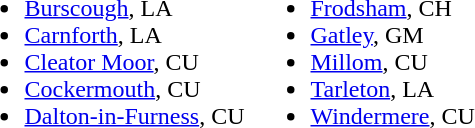<table>
<tr>
<td><br><ul><li><a href='#'>Burscough</a>, LA</li><li><a href='#'>Carnforth</a>, LA</li><li><a href='#'>Cleator Moor</a>, CU</li><li><a href='#'>Cockermouth</a>, CU</li><li><a href='#'>Dalton-in-Furness</a>, CU</li></ul></td>
<td><br><ul><li><a href='#'>Frodsham</a>, CH</li><li><a href='#'>Gatley</a>, GM</li><li><a href='#'>Millom</a>, CU</li><li><a href='#'>Tarleton</a>, LA</li><li><a href='#'>Windermere</a>, CU</li></ul></td>
</tr>
</table>
